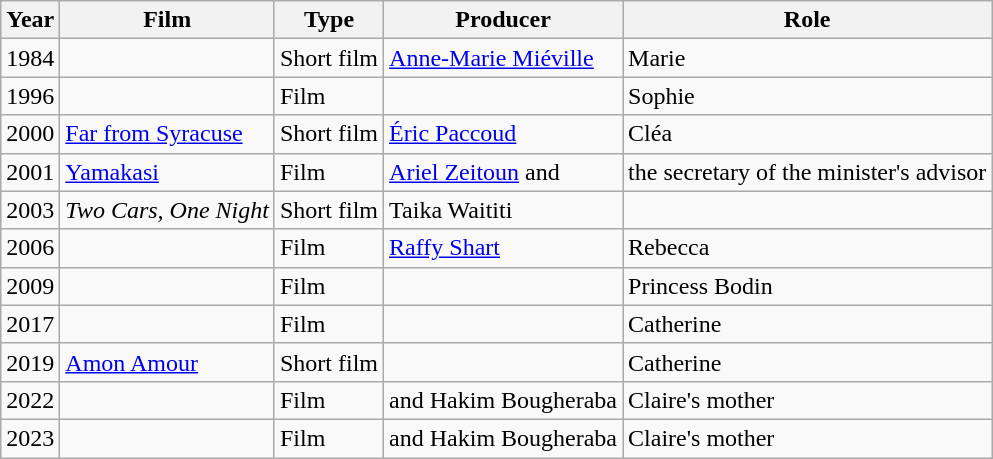<table class="wikitable">
<tr>
<th>Year</th>
<th>Film</th>
<th>Type</th>
<th>Producer</th>
<th>Role</th>
</tr>
<tr>
<td>1984</td>
<td></td>
<td>Short film</td>
<td><a href='#'>Anne-Marie Miéville</a></td>
<td>Marie</td>
</tr>
<tr>
<td>1996</td>
<td></td>
<td>Film</td>
<td></td>
<td>Sophie</td>
</tr>
<tr>
<td>2000</td>
<td><a href='#'>Far from Syracuse</a></td>
<td>Short film</td>
<td><a href='#'>Éric Paccoud</a></td>
<td>Cléa</td>
</tr>
<tr>
<td>2001</td>
<td><a href='#'>Yamakasi</a></td>
<td>Film</td>
<td><a href='#'>Ariel Zeitoun</a> and </td>
<td>the secretary of the minister's advisor</td>
</tr>
<tr>
<td>2003</td>
<td><em>Two Cars, One Night</em></td>
<td>Short film</td>
<td>Taika Waititi</td>
<td></td>
</tr>
<tr>
<td>2006</td>
<td></td>
<td>Film</td>
<td><a href='#'>Raffy Shart</a></td>
<td>Rebecca</td>
</tr>
<tr>
<td>2009</td>
<td></td>
<td>Film</td>
<td></td>
<td>Princess Bodin</td>
</tr>
<tr>
<td>2017</td>
<td></td>
<td>Film</td>
<td></td>
<td>Catherine</td>
</tr>
<tr>
<td>2019</td>
<td><a href='#'>Amon Amour</a></td>
<td>Short film</td>
<td></td>
<td>Catherine</td>
</tr>
<tr>
<td>2022</td>
<td></td>
<td>Film</td>
<td> and Hakim Bougheraba</td>
<td>Claire's mother</td>
</tr>
<tr>
<td>2023</td>
<td></td>
<td>Film</td>
<td> and Hakim Bougheraba</td>
<td>Claire's mother</td>
</tr>
</table>
